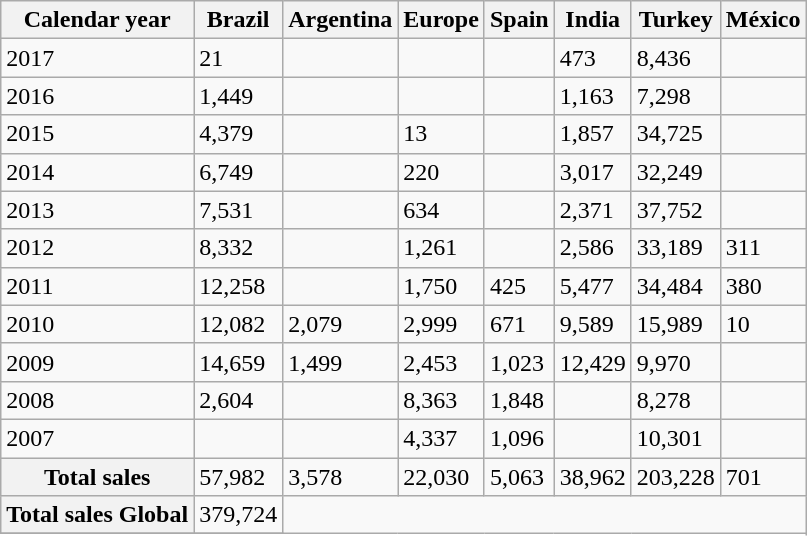<table class="wikitable">
<tr>
<th>Calendar year</th>
<th>Brazil</th>
<th>Argentina</th>
<th>Europe</th>
<th>Spain</th>
<th>India</th>
<th>Turkey</th>
<th>México</th>
</tr>
<tr>
<td>2017</td>
<td>21</td>
<td></td>
<td></td>
<td></td>
<td>473</td>
<td>8,436</td>
<td></td>
</tr>
<tr>
<td>2016</td>
<td>1,449</td>
<td></td>
<td></td>
<td></td>
<td>1,163</td>
<td>7,298</td>
<td></td>
</tr>
<tr>
<td>2015</td>
<td>4,379</td>
<td></td>
<td>13</td>
<td></td>
<td>1,857</td>
<td>34,725</td>
<td></td>
</tr>
<tr>
<td>2014</td>
<td>6,749</td>
<td></td>
<td>220</td>
<td></td>
<td>3,017</td>
<td>32,249</td>
<td></td>
</tr>
<tr>
<td>2013</td>
<td>7,531</td>
<td></td>
<td>634</td>
<td></td>
<td>2,371</td>
<td>37,752</td>
<td></td>
</tr>
<tr>
<td>2012</td>
<td>8,332</td>
<td></td>
<td>1,261</td>
<td></td>
<td>2,586</td>
<td>33,189</td>
<td>311</td>
</tr>
<tr>
<td>2011</td>
<td>12,258</td>
<td></td>
<td>1,750</td>
<td>425</td>
<td>5,477</td>
<td>34,484</td>
<td>380</td>
</tr>
<tr>
<td>2010</td>
<td>12,082</td>
<td>2,079</td>
<td>2,999</td>
<td>671</td>
<td>9,589</td>
<td>15,989</td>
<td>10</td>
</tr>
<tr>
<td>2009</td>
<td>14,659</td>
<td>1,499</td>
<td>2,453</td>
<td>1,023</td>
<td>12,429</td>
<td>9,970</td>
<td></td>
</tr>
<tr>
<td>2008</td>
<td>2,604</td>
<td></td>
<td>8,363</td>
<td>1,848</td>
<td></td>
<td>8,278</td>
<td></td>
</tr>
<tr>
<td>2007</td>
<td></td>
<td></td>
<td>4,337</td>
<td>1,096</td>
<td></td>
<td>10,301</td>
<td></td>
</tr>
<tr>
<th>Total sales</th>
<td>57,982</td>
<td>3,578</td>
<td>22,030</td>
<td>5,063</td>
<td>38,962</td>
<td>203,228</td>
<td>701</td>
</tr>
<tr>
<th>Total sales Global</th>
<td>379,724</td>
</tr>
<tr>
</tr>
</table>
